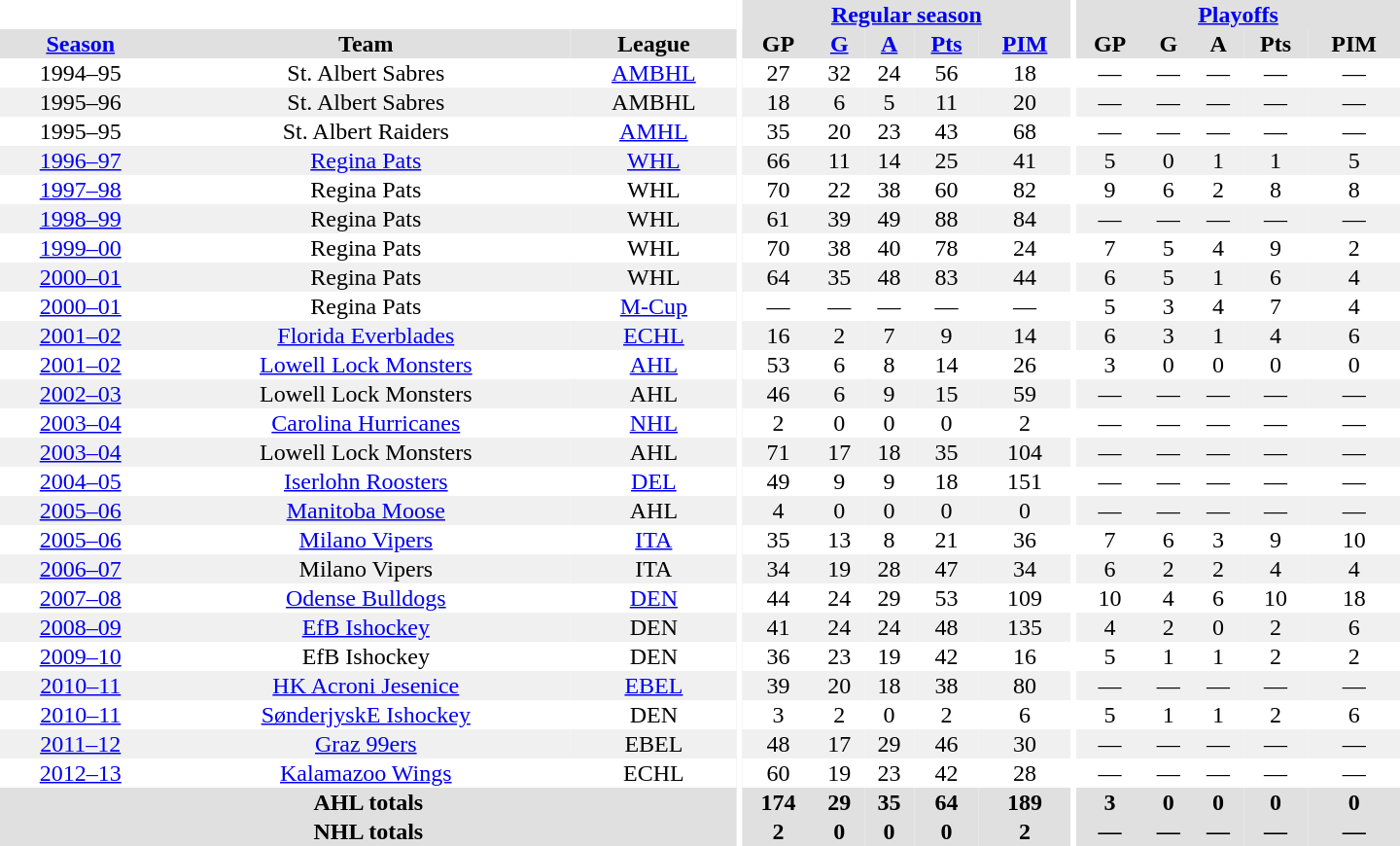<table border="0" cellpadding="1" cellspacing="0" style="text-align:center; width:60em">
<tr bgcolor="#e0e0e0">
<th colspan="3" bgcolor="#ffffff"></th>
<th rowspan="100" bgcolor="#ffffff"></th>
<th colspan="5"><a href='#'>Regular season</a></th>
<th rowspan="100" bgcolor="#ffffff"></th>
<th colspan="5"><a href='#'>Playoffs</a></th>
</tr>
<tr bgcolor="#e0e0e0">
<th><a href='#'>Season</a></th>
<th>Team</th>
<th>League</th>
<th>GP</th>
<th><a href='#'>G</a></th>
<th><a href='#'>A</a></th>
<th><a href='#'>Pts</a></th>
<th><a href='#'>PIM</a></th>
<th>GP</th>
<th>G</th>
<th>A</th>
<th>Pts</th>
<th>PIM</th>
</tr>
<tr>
<td>1994–95</td>
<td>St. Albert Sabres</td>
<td><a href='#'>AMBHL</a></td>
<td>27</td>
<td>32</td>
<td>24</td>
<td>56</td>
<td>18</td>
<td>—</td>
<td>—</td>
<td>—</td>
<td>—</td>
<td>—</td>
</tr>
<tr bgcolor="#f0f0f0">
<td>1995–96</td>
<td>St. Albert Sabres</td>
<td>AMBHL</td>
<td>18</td>
<td>6</td>
<td>5</td>
<td>11</td>
<td>20</td>
<td>—</td>
<td>—</td>
<td>—</td>
<td>—</td>
<td>—</td>
</tr>
<tr>
<td>1995–95</td>
<td>St. Albert Raiders</td>
<td><a href='#'>AMHL</a></td>
<td>35</td>
<td>20</td>
<td>23</td>
<td>43</td>
<td>68</td>
<td>—</td>
<td>—</td>
<td>—</td>
<td>—</td>
<td>—</td>
</tr>
<tr bgcolor="#f0f0f0">
<td><a href='#'>1996–97</a></td>
<td><a href='#'>Regina Pats</a></td>
<td><a href='#'>WHL</a></td>
<td>66</td>
<td>11</td>
<td>14</td>
<td>25</td>
<td>41</td>
<td>5</td>
<td>0</td>
<td>1</td>
<td>1</td>
<td>5</td>
</tr>
<tr>
<td><a href='#'>1997–98</a></td>
<td>Regina Pats</td>
<td>WHL</td>
<td>70</td>
<td>22</td>
<td>38</td>
<td>60</td>
<td>82</td>
<td>9</td>
<td>6</td>
<td>2</td>
<td>8</td>
<td>8</td>
</tr>
<tr bgcolor="#f0f0f0">
<td><a href='#'>1998–99</a></td>
<td>Regina Pats</td>
<td>WHL</td>
<td>61</td>
<td>39</td>
<td>49</td>
<td>88</td>
<td>84</td>
<td>—</td>
<td>—</td>
<td>—</td>
<td>—</td>
<td>—</td>
</tr>
<tr>
<td><a href='#'>1999–00</a></td>
<td>Regina Pats</td>
<td>WHL</td>
<td>70</td>
<td>38</td>
<td>40</td>
<td>78</td>
<td>24</td>
<td>7</td>
<td>5</td>
<td>4</td>
<td>9</td>
<td>2</td>
</tr>
<tr bgcolor="#f0f0f0">
<td><a href='#'>2000–01</a></td>
<td>Regina Pats</td>
<td>WHL</td>
<td>64</td>
<td>35</td>
<td>48</td>
<td>83</td>
<td>44</td>
<td>6</td>
<td>5</td>
<td>1</td>
<td>6</td>
<td>4</td>
</tr>
<tr>
<td><a href='#'>2000–01</a></td>
<td>Regina Pats</td>
<td><a href='#'>M-Cup</a></td>
<td>—</td>
<td>—</td>
<td>—</td>
<td>—</td>
<td>—</td>
<td>5</td>
<td>3</td>
<td>4</td>
<td>7</td>
<td>4</td>
</tr>
<tr bgcolor="#f0f0f0">
<td><a href='#'>2001–02</a></td>
<td><a href='#'>Florida Everblades</a></td>
<td><a href='#'>ECHL</a></td>
<td>16</td>
<td>2</td>
<td>7</td>
<td>9</td>
<td>14</td>
<td>6</td>
<td>3</td>
<td>1</td>
<td>4</td>
<td>6</td>
</tr>
<tr>
<td><a href='#'>2001–02</a></td>
<td><a href='#'>Lowell Lock Monsters</a></td>
<td><a href='#'>AHL</a></td>
<td>53</td>
<td>6</td>
<td>8</td>
<td>14</td>
<td>26</td>
<td>3</td>
<td>0</td>
<td>0</td>
<td>0</td>
<td>0</td>
</tr>
<tr bgcolor="#f0f0f0">
<td><a href='#'>2002–03</a></td>
<td>Lowell Lock Monsters</td>
<td>AHL</td>
<td>46</td>
<td>6</td>
<td>9</td>
<td>15</td>
<td>59</td>
<td>—</td>
<td>—</td>
<td>—</td>
<td>—</td>
<td>—</td>
</tr>
<tr>
<td><a href='#'>2003–04</a></td>
<td><a href='#'>Carolina Hurricanes</a></td>
<td><a href='#'>NHL</a></td>
<td>2</td>
<td>0</td>
<td>0</td>
<td>0</td>
<td>2</td>
<td>—</td>
<td>—</td>
<td>—</td>
<td>—</td>
<td>—</td>
</tr>
<tr bgcolor="#f0f0f0">
<td><a href='#'>2003–04</a></td>
<td>Lowell Lock Monsters</td>
<td>AHL</td>
<td>71</td>
<td>17</td>
<td>18</td>
<td>35</td>
<td>104</td>
<td>—</td>
<td>—</td>
<td>—</td>
<td>—</td>
<td>—</td>
</tr>
<tr>
<td><a href='#'>2004–05</a></td>
<td><a href='#'>Iserlohn Roosters</a></td>
<td><a href='#'>DEL</a></td>
<td>49</td>
<td>9</td>
<td>9</td>
<td>18</td>
<td>151</td>
<td>—</td>
<td>—</td>
<td>—</td>
<td>—</td>
<td>—</td>
</tr>
<tr bgcolor="#f0f0f0">
<td><a href='#'>2005–06</a></td>
<td><a href='#'>Manitoba Moose</a></td>
<td>AHL</td>
<td>4</td>
<td>0</td>
<td>0</td>
<td>0</td>
<td>0</td>
<td>—</td>
<td>—</td>
<td>—</td>
<td>—</td>
<td>—</td>
</tr>
<tr>
<td><a href='#'>2005–06</a></td>
<td><a href='#'>Milano Vipers</a></td>
<td><a href='#'>ITA</a></td>
<td>35</td>
<td>13</td>
<td>8</td>
<td>21</td>
<td>36</td>
<td>7</td>
<td>6</td>
<td>3</td>
<td>9</td>
<td>10</td>
</tr>
<tr bgcolor="#f0f0f0">
<td><a href='#'>2006–07</a></td>
<td>Milano Vipers</td>
<td>ITA</td>
<td>34</td>
<td>19</td>
<td>28</td>
<td>47</td>
<td>34</td>
<td>6</td>
<td>2</td>
<td>2</td>
<td>4</td>
<td>4</td>
</tr>
<tr>
<td><a href='#'>2007–08</a></td>
<td><a href='#'>Odense Bulldogs</a></td>
<td><a href='#'>DEN</a></td>
<td>44</td>
<td>24</td>
<td>29</td>
<td>53</td>
<td>109</td>
<td>10</td>
<td>4</td>
<td>6</td>
<td>10</td>
<td>18</td>
</tr>
<tr bgcolor="#f0f0f0">
<td><a href='#'>2008–09</a></td>
<td><a href='#'>EfB Ishockey</a></td>
<td>DEN</td>
<td>41</td>
<td>24</td>
<td>24</td>
<td>48</td>
<td>135</td>
<td>4</td>
<td>2</td>
<td>0</td>
<td>2</td>
<td>6</td>
</tr>
<tr>
<td><a href='#'>2009–10</a></td>
<td>EfB Ishockey</td>
<td>DEN</td>
<td>36</td>
<td>23</td>
<td>19</td>
<td>42</td>
<td>16</td>
<td>5</td>
<td>1</td>
<td>1</td>
<td>2</td>
<td>2</td>
</tr>
<tr bgcolor="#f0f0f0">
<td><a href='#'>2010–11</a></td>
<td><a href='#'>HK Acroni Jesenice</a></td>
<td><a href='#'>EBEL</a></td>
<td>39</td>
<td>20</td>
<td>18</td>
<td>38</td>
<td>80</td>
<td>—</td>
<td>—</td>
<td>—</td>
<td>—</td>
<td>—</td>
</tr>
<tr>
<td><a href='#'>2010–11</a></td>
<td><a href='#'>SønderjyskE Ishockey</a></td>
<td>DEN</td>
<td>3</td>
<td>2</td>
<td>0</td>
<td>2</td>
<td>6</td>
<td>5</td>
<td>1</td>
<td>1</td>
<td>2</td>
<td>6</td>
</tr>
<tr bgcolor="#f0f0f0">
<td><a href='#'>2011–12</a></td>
<td><a href='#'>Graz 99ers</a></td>
<td>EBEL</td>
<td>48</td>
<td>17</td>
<td>29</td>
<td>46</td>
<td>30</td>
<td>—</td>
<td>—</td>
<td>—</td>
<td>—</td>
<td>—</td>
</tr>
<tr>
<td><a href='#'>2012–13</a></td>
<td><a href='#'>Kalamazoo Wings</a></td>
<td>ECHL</td>
<td>60</td>
<td>19</td>
<td>23</td>
<td>42</td>
<td>28</td>
<td>—</td>
<td>—</td>
<td>—</td>
<td>—</td>
<td>—</td>
</tr>
<tr bgcolor="#e0e0e0">
<th colspan="3">AHL totals</th>
<th>174</th>
<th>29</th>
<th>35</th>
<th>64</th>
<th>189</th>
<th>3</th>
<th>0</th>
<th>0</th>
<th>0</th>
<th>0</th>
</tr>
<tr bgcolor="#e0e0e0">
<th colspan="3">NHL totals</th>
<th>2</th>
<th>0</th>
<th>0</th>
<th>0</th>
<th>2</th>
<th>—</th>
<th>—</th>
<th>—</th>
<th>—</th>
<th>—</th>
</tr>
</table>
